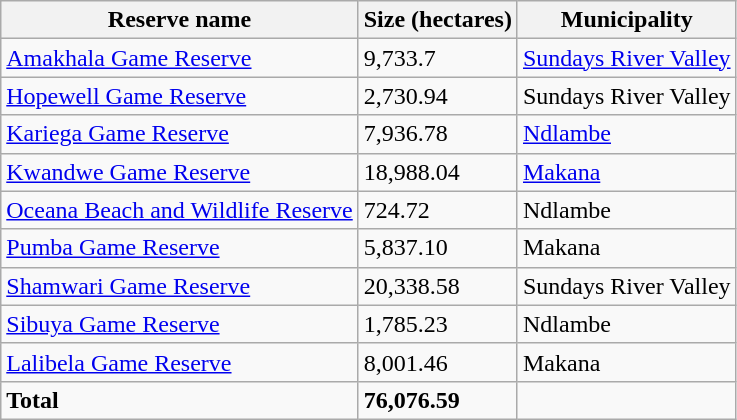<table class="wikitable">
<tr>
<th>Reserve name</th>
<th>Size (hectares)</th>
<th>Municipality</th>
</tr>
<tr>
<td><a href='#'>Amakhala Game Reserve</a></td>
<td>9,733.7</td>
<td><a href='#'>Sundays River Valley</a></td>
</tr>
<tr>
<td><a href='#'>Hopewell Game Reserve</a></td>
<td>2,730.94</td>
<td>Sundays River Valley</td>
</tr>
<tr>
<td><a href='#'>Kariega Game Reserve</a></td>
<td>7,936.78</td>
<td><a href='#'>Ndlambe</a></td>
</tr>
<tr>
<td><a href='#'>Kwandwe Game Reserve</a></td>
<td>18,988.04</td>
<td><a href='#'>Makana</a></td>
</tr>
<tr>
<td><a href='#'>Oceana Beach and Wildlife Reserve</a></td>
<td>724.72</td>
<td>Ndlambe</td>
</tr>
<tr>
<td><a href='#'>Pumba Game Reserve</a></td>
<td>5,837.10</td>
<td>Makana</td>
</tr>
<tr>
<td><a href='#'>Shamwari Game Reserve</a></td>
<td>20,338.58</td>
<td>Sundays River Valley</td>
</tr>
<tr>
<td><a href='#'>Sibuya Game Reserve</a></td>
<td>1,785.23</td>
<td>Ndlambe</td>
</tr>
<tr>
<td><a href='#'>Lalibela Game Reserve</a></td>
<td>8,001.46</td>
<td>Makana</td>
</tr>
<tr>
<td><strong>Total</strong></td>
<td><strong>76,076.59</strong></td>
<td></td>
</tr>
</table>
